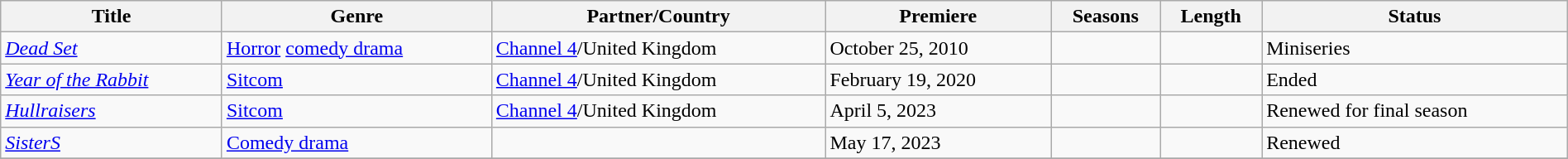<table class="wikitable sortable" style="width:100%">
<tr>
<th>Title</th>
<th>Genre</th>
<th>Partner/Country</th>
<th>Premiere</th>
<th>Seasons</th>
<th>Length</th>
<th>Status</th>
</tr>
<tr>
<td><em><a href='#'>Dead Set</a></em></td>
<td><a href='#'>Horror</a> <a href='#'>comedy drama</a></td>
<td><a href='#'>Channel 4</a>/United Kingdom</td>
<td>October 25, 2010</td>
<td></td>
<td></td>
<td>Miniseries</td>
</tr>
<tr>
<td><em><a href='#'>Year of the Rabbit</a></em></td>
<td><a href='#'>Sitcom</a></td>
<td><a href='#'>Channel 4</a>/United Kingdom</td>
<td>February 19, 2020</td>
<td></td>
<td></td>
<td>Ended</td>
</tr>
<tr>
<td><em><a href='#'>Hullraisers</a></em></td>
<td><a href='#'>Sitcom</a></td>
<td><a href='#'>Channel 4</a>/United Kingdom</td>
<td>April 5, 2023</td>
<td></td>
<td></td>
<td>Renewed for final season</td>
</tr>
<tr>
<td><em><a href='#'>SisterS</a></em></td>
<td><a href='#'>Comedy drama</a></td>
<td></td>
<td>May 17, 2023</td>
<td></td>
<td></td>
<td>Renewed</td>
</tr>
<tr>
</tr>
</table>
